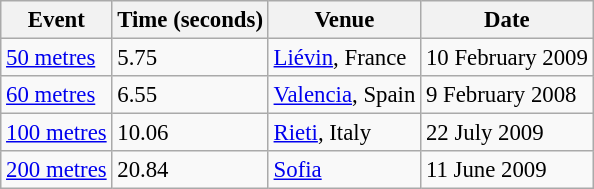<table class="wikitable" style="border-collapse: collapse; font-size: 95%;">
<tr>
<th>Event</th>
<th>Time (seconds)</th>
<th>Venue</th>
<th>Date</th>
</tr>
<tr>
<td><a href='#'>50 metres</a></td>
<td>5.75</td>
<td><a href='#'>Liévin</a>, France</td>
<td>10 February 2009</td>
</tr>
<tr>
<td><a href='#'>60 metres</a></td>
<td>6.55</td>
<td><a href='#'>Valencia</a>, Spain</td>
<td>9 February 2008</td>
</tr>
<tr>
<td><a href='#'>100 metres</a></td>
<td>10.06</td>
<td><a href='#'>Rieti</a>, Italy</td>
<td>22 July 2009</td>
</tr>
<tr>
<td><a href='#'>200 metres</a></td>
<td>20.84</td>
<td><a href='#'>Sofia</a></td>
<td>11 June 2009</td>
</tr>
</table>
